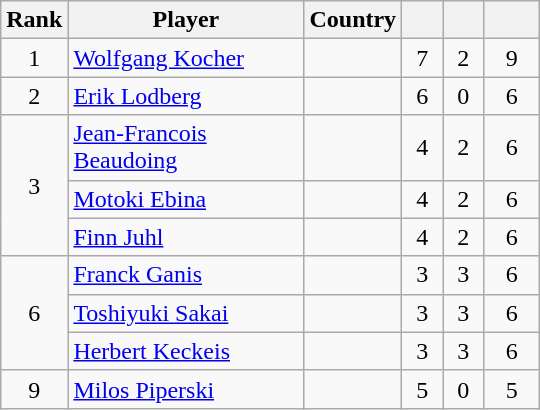<table class="wikitable sortable" style="text-align: center;">
<tr>
<th width=30>Rank</th>
<th width=150>Player</th>
<th>Country</th>
<th width=20></th>
<th width=20></th>
<th width=30></th>
</tr>
<tr>
<td>1</td>
<td align=left><a href='#'>Wolfgang Kocher</a></td>
<td align=left></td>
<td>7</td>
<td>2</td>
<td>9</td>
</tr>
<tr>
<td>2</td>
<td align=left><a href='#'>Erik Lodberg</a></td>
<td align=left></td>
<td>6</td>
<td>0</td>
<td>6</td>
</tr>
<tr>
<td rowspan=3>3</td>
<td align=left><a href='#'>Jean-Francois Beaudoing</a></td>
<td align=left></td>
<td>4</td>
<td>2</td>
<td>6</td>
</tr>
<tr>
<td align=left><a href='#'>Motoki Ebina</a></td>
<td align=left></td>
<td>4</td>
<td>2</td>
<td>6</td>
</tr>
<tr>
<td align=left><a href='#'>Finn Juhl</a></td>
<td align=left></td>
<td>4</td>
<td>2</td>
<td>6</td>
</tr>
<tr>
<td rowspan=3>6</td>
<td align=left><a href='#'>Franck Ganis</a></td>
<td align=left></td>
<td>3</td>
<td>3</td>
<td>6</td>
</tr>
<tr>
<td align=left><a href='#'>Toshiyuki Sakai</a></td>
<td align=left></td>
<td>3</td>
<td>3</td>
<td>6</td>
</tr>
<tr>
<td align=left><a href='#'>Herbert Keckeis</a></td>
<td align=left></td>
<td>3</td>
<td>3</td>
<td>6</td>
</tr>
<tr>
<td>9</td>
<td align=left><a href='#'>Milos Piperski</a></td>
<td align=left></td>
<td>5</td>
<td>0</td>
<td>5</td>
</tr>
</table>
